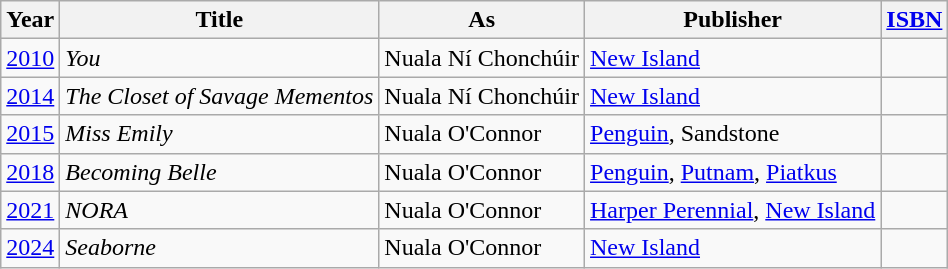<table class="wikitable sortable">
<tr>
<th>Year</th>
<th>Title</th>
<th>As</th>
<th>Publisher</th>
<th><a href='#'>ISBN</a></th>
</tr>
<tr>
<td><a href='#'>2010</a></td>
<td><em>You</em></td>
<td>Nuala Ní Chonchúir</td>
<td><a href='#'>New Island</a></td>
<td></td>
</tr>
<tr>
<td><a href='#'>2014</a></td>
<td><em>The Closet of Savage Mementos</em></td>
<td>Nuala Ní Chonchúir</td>
<td><a href='#'>New Island</a></td>
<td></td>
</tr>
<tr>
<td><a href='#'>2015</a></td>
<td><em>Miss Emily</em></td>
<td>Nuala O'Connor</td>
<td><a href='#'>Penguin</a>, Sandstone</td>
<td></td>
</tr>
<tr>
<td><a href='#'>2018</a></td>
<td><em>Becoming Belle</em></td>
<td>Nuala O'Connor</td>
<td><a href='#'>Penguin</a>, <a href='#'>Putnam</a>, <a href='#'>Piatkus</a></td>
<td></td>
</tr>
<tr>
<td><a href='#'>2021</a></td>
<td><em>NORA</em></td>
<td>Nuala O'Connor</td>
<td><a href='#'>Harper Perennial</a>, <a href='#'>New Island</a></td>
<td></td>
</tr>
<tr>
<td><a href='#'>2024</a></td>
<td><em>Seaborne</em></td>
<td>Nuala O'Connor</td>
<td><a href='#'>New Island</a></td>
<td></td>
</tr>
</table>
